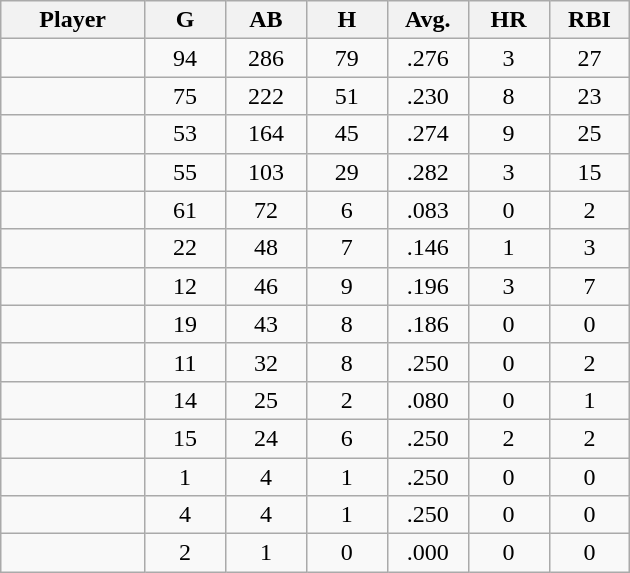<table class="wikitable sortable">
<tr>
<th bgcolor="#DDDDFF" width="16%">Player</th>
<th bgcolor="#DDDDFF" width="9%">G</th>
<th bgcolor="#DDDDFF" width="9%">AB</th>
<th bgcolor="#DDDDFF" width="9%">H</th>
<th bgcolor="#DDDDFF" width="9%">Avg.</th>
<th bgcolor="#DDDDFF" width="9%">HR</th>
<th bgcolor="#DDDDFF" width="9%">RBI</th>
</tr>
<tr align="center">
<td></td>
<td>94</td>
<td>286</td>
<td>79</td>
<td>.276</td>
<td>3</td>
<td>27</td>
</tr>
<tr align="center">
<td></td>
<td>75</td>
<td>222</td>
<td>51</td>
<td>.230</td>
<td>8</td>
<td>23</td>
</tr>
<tr align="center">
<td></td>
<td>53</td>
<td>164</td>
<td>45</td>
<td>.274</td>
<td>9</td>
<td>25</td>
</tr>
<tr align="center">
<td></td>
<td>55</td>
<td>103</td>
<td>29</td>
<td>.282</td>
<td>3</td>
<td>15</td>
</tr>
<tr align="center">
<td></td>
<td>61</td>
<td>72</td>
<td>6</td>
<td>.083</td>
<td>0</td>
<td>2</td>
</tr>
<tr align="center">
<td></td>
<td>22</td>
<td>48</td>
<td>7</td>
<td>.146</td>
<td>1</td>
<td>3</td>
</tr>
<tr align="center">
<td></td>
<td>12</td>
<td>46</td>
<td>9</td>
<td>.196</td>
<td>3</td>
<td>7</td>
</tr>
<tr align="center">
<td></td>
<td>19</td>
<td>43</td>
<td>8</td>
<td>.186</td>
<td>0</td>
<td>0</td>
</tr>
<tr align="center">
<td></td>
<td>11</td>
<td>32</td>
<td>8</td>
<td>.250</td>
<td>0</td>
<td>2</td>
</tr>
<tr align="center">
<td></td>
<td>14</td>
<td>25</td>
<td>2</td>
<td>.080</td>
<td>0</td>
<td>1</td>
</tr>
<tr align="center">
<td></td>
<td>15</td>
<td>24</td>
<td>6</td>
<td>.250</td>
<td>2</td>
<td>2</td>
</tr>
<tr align="center">
<td></td>
<td>1</td>
<td>4</td>
<td>1</td>
<td>.250</td>
<td>0</td>
<td>0</td>
</tr>
<tr align="center">
<td></td>
<td>4</td>
<td>4</td>
<td>1</td>
<td>.250</td>
<td>0</td>
<td>0</td>
</tr>
<tr align="center">
<td></td>
<td>2</td>
<td>1</td>
<td>0</td>
<td>.000</td>
<td>0</td>
<td>0</td>
</tr>
</table>
